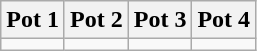<table class="wikitable">
<tr>
<th>Pot 1</th>
<th>Pot 2</th>
<th>Pot 3</th>
<th>Pot 4</th>
</tr>
<tr>
<td></td>
<td></td>
<td></td>
<td></td>
</tr>
</table>
